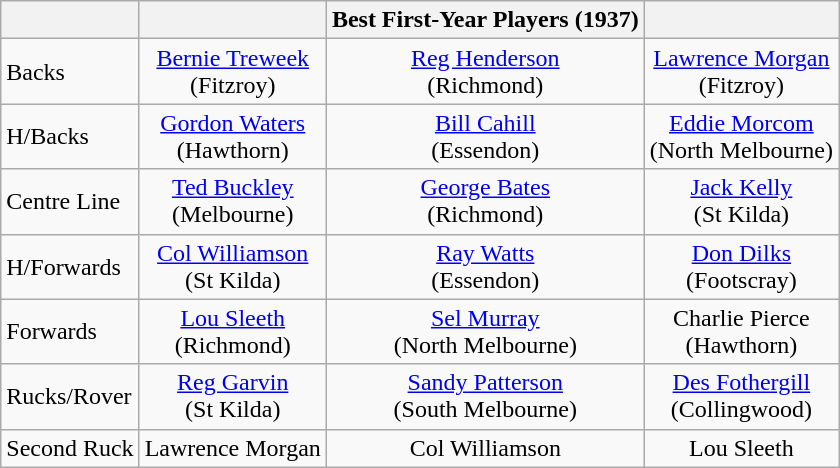<table class="wikitable">
<tr>
<th></th>
<th></th>
<th>Best First-Year Players (1937)</th>
<th></th>
</tr>
<tr>
<td>Backs</td>
<td align=center><a href='#'>Bernie Treweek</a><br>(Fitzroy)</td>
<td align=center><a href='#'>Reg Henderson</a><br>(Richmond)</td>
<td align=center><a href='#'>Lawrence Morgan</a><br>(Fitzroy)</td>
</tr>
<tr>
<td>H/Backs</td>
<td align=center><a href='#'>Gordon Waters</a><br>(Hawthorn)</td>
<td align=center><a href='#'>Bill Cahill</a><br>(Essendon)</td>
<td align=center><a href='#'>Eddie Morcom</a><br>(North Melbourne)</td>
</tr>
<tr>
<td>Centre Line</td>
<td align=center><a href='#'>Ted Buckley</a><br>(Melbourne)</td>
<td align=center><a href='#'>George Bates</a><br>(Richmond)</td>
<td align=center><a href='#'>Jack Kelly</a><br>(St Kilda)</td>
</tr>
<tr>
<td>H/Forwards</td>
<td align=center><a href='#'>Col Williamson</a><br>(St Kilda)</td>
<td align=center><a href='#'>Ray Watts</a><br>(Essendon)</td>
<td align=center><a href='#'>Don Dilks</a><br>(Footscray)</td>
</tr>
<tr>
<td>Forwards</td>
<td align=center><a href='#'>Lou Sleeth</a><br>(Richmond)</td>
<td align=center><a href='#'>Sel Murray</a><br>(North Melbourne)</td>
<td align=center>Charlie Pierce<br>(Hawthorn)</td>
</tr>
<tr>
<td>Rucks/Rover</td>
<td align=center><a href='#'>Reg Garvin</a><br>(St Kilda)</td>
<td align=center><a href='#'>Sandy Patterson</a><br>(South Melbourne)</td>
<td align=center><a href='#'>Des Fothergill</a><br>(Collingwood)</td>
</tr>
<tr>
<td>Second Ruck</td>
<td align=center>Lawrence Morgan</td>
<td align=center>Col Williamson</td>
<td align=center>Lou Sleeth</td>
</tr>
</table>
